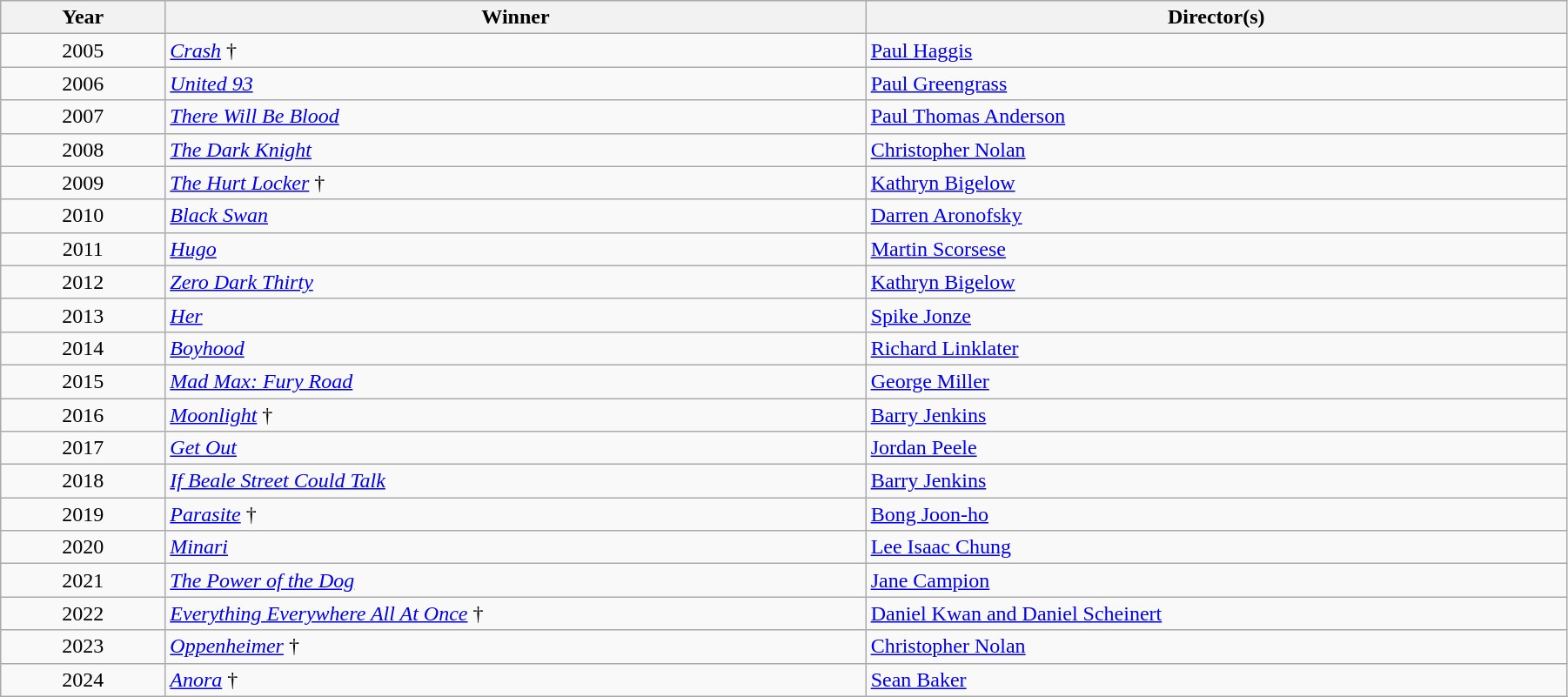<table class="wikitable" width="95%" cellpadding="5">
<tr>
<th width="100"><strong>Year</strong></th>
<th width="450"><strong>Winner</strong></th>
<th width="450"><strong>Director(s)</strong></th>
</tr>
<tr>
<td style="text-align:center;">2005</td>
<td><em><a href='#'>Crash</a></em> †</td>
<td><a href='#'>Paul Haggis</a></td>
</tr>
<tr>
<td style="text-align:center;">2006</td>
<td><em><a href='#'>United 93</a></em></td>
<td><a href='#'>Paul Greengrass</a></td>
</tr>
<tr>
<td style="text-align:center;">2007</td>
<td><em><a href='#'>There Will Be Blood</a></em></td>
<td><a href='#'>Paul Thomas Anderson</a></td>
</tr>
<tr>
<td style="text-align:center;">2008</td>
<td><em><a href='#'>The Dark Knight</a></em></td>
<td><a href='#'>Christopher Nolan</a></td>
</tr>
<tr>
<td style="text-align:center;">2009</td>
<td><em><a href='#'>The Hurt Locker</a></em> †</td>
<td><a href='#'>Kathryn Bigelow</a></td>
</tr>
<tr>
<td style="text-align:center;">2010</td>
<td><em><a href='#'>Black Swan</a></em></td>
<td><a href='#'>Darren Aronofsky</a></td>
</tr>
<tr>
<td style="text-align:center;">2011</td>
<td><em><a href='#'>Hugo</a></em></td>
<td><a href='#'>Martin Scorsese</a></td>
</tr>
<tr>
<td style="text-align:center;">2012</td>
<td><em><a href='#'>Zero Dark Thirty</a></em></td>
<td><a href='#'>Kathryn Bigelow</a></td>
</tr>
<tr>
<td style="text-align:center;">2013</td>
<td><em><a href='#'>Her</a></em></td>
<td><a href='#'>Spike Jonze</a></td>
</tr>
<tr>
<td style="text-align:center;">2014</td>
<td><em><a href='#'>Boyhood</a></em></td>
<td><a href='#'>Richard Linklater</a></td>
</tr>
<tr>
<td style="text-align:center;">2015</td>
<td><em><a href='#'>Mad Max: Fury Road</a></em></td>
<td><a href='#'>George Miller</a></td>
</tr>
<tr>
<td style="text-align:center;">2016</td>
<td><em><a href='#'>Moonlight</a></em> †</td>
<td><a href='#'>Barry Jenkins</a></td>
</tr>
<tr>
<td style="text-align:center;">2017</td>
<td><em><a href='#'>Get Out</a></em></td>
<td><a href='#'>Jordan Peele</a></td>
</tr>
<tr>
<td style="text-align:center;">2018</td>
<td><em><a href='#'>If Beale Street Could Talk</a></em></td>
<td><a href='#'>Barry Jenkins</a></td>
</tr>
<tr>
<td style="text-align:center;">2019</td>
<td><em><a href='#'>Parasite</a></em> †</td>
<td><a href='#'>Bong Joon-ho</a></td>
</tr>
<tr>
<td style="text-align:center;">2020</td>
<td><em><a href='#'>Minari</a></em></td>
<td><a href='#'>Lee Isaac Chung</a></td>
</tr>
<tr>
<td style="text-align:center;">2021</td>
<td><em><a href='#'>The Power of the Dog</a></em></td>
<td><a href='#'>Jane Campion</a></td>
</tr>
<tr>
<td style="text-align:center;">2022</td>
<td><em><a href='#'>Everything Everywhere All At Once</a></em> †</td>
<td><a href='#'>Daniel Kwan and Daniel Scheinert</a></td>
</tr>
<tr>
<td style="text-align:center;">2023</td>
<td><em><a href='#'>Oppenheimer</a></em> †</td>
<td><a href='#'>Christopher Nolan</a></td>
</tr>
<tr>
<td style="text-align:center;">2024</td>
<td><em><a href='#'>Anora</a></em> †</td>
<td><a href='#'>Sean Baker</a></td>
</tr>
</table>
